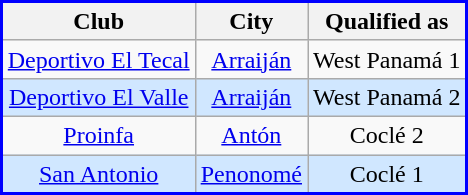<table class="wikitable" style="text-align: center; border: 2px solid blue;">
<tr>
<th>Club</th>
<th>City</th>
<th>Qualified as</th>
</tr>
<tr>
<td><a href='#'>Deportivo El Tecal</a></td>
<td><a href='#'>Arraiján</a></td>
<td>West Panamá 1</td>
</tr>
<tr bgcolor=#D0E7FF>
<td><a href='#'>Deportivo El Valle</a></td>
<td><a href='#'>Arraiján</a></td>
<td>West Panamá 2</td>
</tr>
<tr>
<td><a href='#'>Proinfa</a></td>
<td><a href='#'>Antón</a></td>
<td>Coclé 2</td>
</tr>
<tr bgcolor=#D0E7FF>
<td><a href='#'>San Antonio</a></td>
<td><a href='#'>Penonomé</a></td>
<td>Coclé 1</td>
</tr>
</table>
